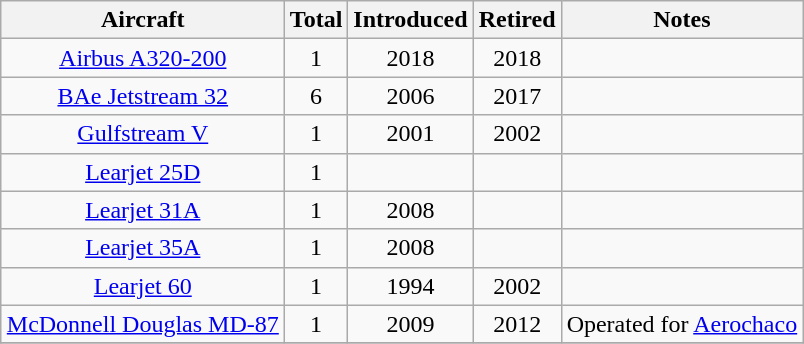<table class="wikitable" style="margin:0.5em auto; text-align:center">
<tr>
<th>Aircraft</th>
<th>Total</th>
<th>Introduced</th>
<th>Retired</th>
<th>Notes</th>
</tr>
<tr>
<td><a href='#'>Airbus A320-200</a></td>
<td>1</td>
<td>2018</td>
<td>2018</td>
<td></td>
</tr>
<tr>
<td><a href='#'>BAe Jetstream 32</a></td>
<td>6</td>
<td>2006</td>
<td>2017</td>
<td></td>
</tr>
<tr>
<td><a href='#'>Gulfstream V</a></td>
<td>1</td>
<td>2001</td>
<td>2002</td>
<td></td>
</tr>
<tr>
<td><a href='#'>Learjet 25D</a></td>
<td>1</td>
<td></td>
<td></td>
<td></td>
</tr>
<tr>
<td><a href='#'>Learjet 31A</a></td>
<td>1</td>
<td>2008</td>
<td></td>
<td></td>
</tr>
<tr>
<td><a href='#'>Learjet 35A</a></td>
<td>1</td>
<td>2008</td>
<td></td>
<td></td>
</tr>
<tr>
<td><a href='#'>Learjet 60</a></td>
<td>1</td>
<td>1994</td>
<td>2002</td>
<td></td>
</tr>
<tr>
<td><a href='#'>McDonnell Douglas MD-87</a></td>
<td>1</td>
<td>2009</td>
<td>2012</td>
<td>Operated for <a href='#'>Aerochaco</a></td>
</tr>
<tr>
</tr>
</table>
